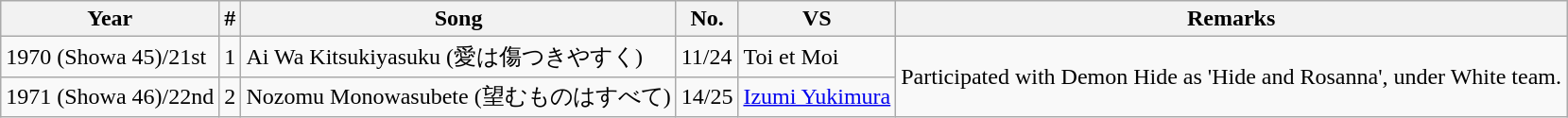<table class="wikitable">
<tr>
<th>Year</th>
<th>#</th>
<th>Song</th>
<th>No.</th>
<th>VS</th>
<th>Remarks</th>
</tr>
<tr>
<td>1970 (Showa 45)/21st</td>
<td>1</td>
<td>Ai Wa Kitsukiyasuku (愛は傷つきやすく)</td>
<td>11/24</td>
<td>Toi et Moi</td>
<td rowspan=2>Participated with Demon Hide as 'Hide and Rosanna', under White team.</td>
</tr>
<tr>
<td>1971 (Showa 46)/22nd</td>
<td>2</td>
<td>Nozomu Monowasubete (望むものはすべて)</td>
<td>14/25</td>
<td><a href='#'>Izumi Yukimura</a></td>
</tr>
</table>
